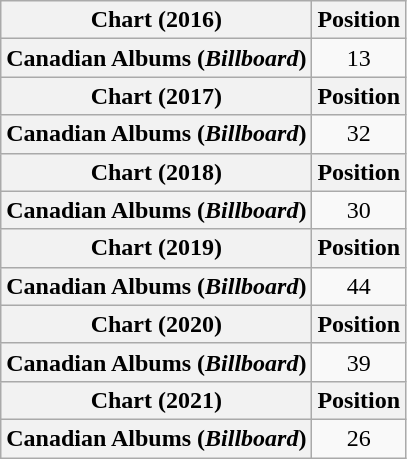<table class="wikitable plainrowheaders" style="text-align:center">
<tr>
<th scope="col">Chart (2016)</th>
<th scope="col">Position</th>
</tr>
<tr>
<th scope="row">Canadian Albums (<em>Billboard</em>)</th>
<td>13</td>
</tr>
<tr>
<th scope="col">Chart (2017)</th>
<th scope="col">Position</th>
</tr>
<tr>
<th scope="row">Canadian Albums (<em>Billboard</em>)</th>
<td>32</td>
</tr>
<tr>
<th scope="col">Chart (2018)</th>
<th scope="col">Position</th>
</tr>
<tr>
<th scope="row">Canadian Albums (<em>Billboard</em>)</th>
<td>30</td>
</tr>
<tr>
<th scope="col">Chart (2019)</th>
<th scope="col">Position</th>
</tr>
<tr>
<th scope="row">Canadian Albums (<em>Billboard</em>)</th>
<td>44</td>
</tr>
<tr>
<th scope="col">Chart (2020)</th>
<th scope="col">Position</th>
</tr>
<tr>
<th scope="row">Canadian Albums (<em>Billboard</em>)</th>
<td>39</td>
</tr>
<tr>
<th scope="col">Chart (2021)</th>
<th scope="col">Position</th>
</tr>
<tr>
<th scope="row">Canadian Albums (<em>Billboard</em>)</th>
<td>26</td>
</tr>
</table>
